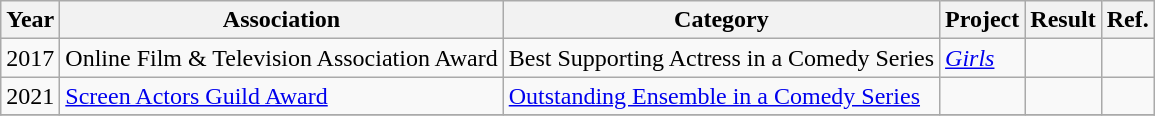<table class="wikitable sortable">
<tr>
<th>Year</th>
<th>Association</th>
<th>Category</th>
<th>Project</th>
<th>Result</th>
<th class="unsortable">Ref.</th>
</tr>
<tr>
<td>2017</td>
<td>Online Film & Television Association Award</td>
<td>Best Supporting Actress in a Comedy Series</td>
<td><em><a href='#'>Girls</a></em></td>
<td></td>
<td></td>
</tr>
<tr>
<td>2021</td>
<td><a href='#'>Screen Actors Guild Award</a></td>
<td><a href='#'>Outstanding Ensemble in a Comedy Series</a></td>
<td><em></em></td>
<td></td>
<td></td>
</tr>
<tr>
</tr>
</table>
